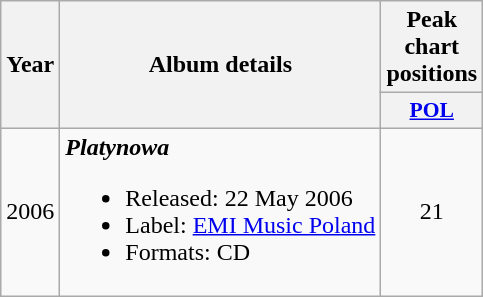<table class="wikitable plainrowheaders" style="text-align:center;">
<tr>
<th scope="col" rowspan="2">Year</th>
<th scope="col" rowspan="2">Album details</th>
<th>Peak chart positions</th>
</tr>
<tr>
<th scope="col" style="width:3em;font-size:90%;"><a href='#'>POL</a><br></th>
</tr>
<tr>
<td>2006</td>
<td align="left"><strong><em>Platynowa</em></strong><br><ul><li>Released: 22 May 2006</li><li>Label: <a href='#'>EMI Music Poland</a></li><li>Formats: CD</li></ul></td>
<td>21</td>
</tr>
</table>
